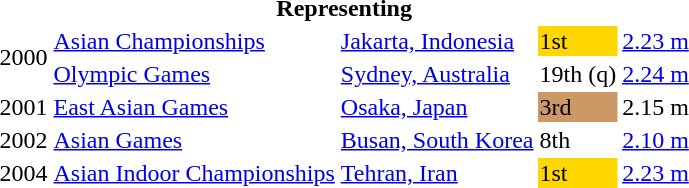<table>
<tr>
<th colspan="5">Representing </th>
</tr>
<tr>
<td rowspan=2>2000</td>
<td><a href='#'>Asian Championships</a></td>
<td><a href='#'>Jakarta, Indonesia</a></td>
<td bgcolor=gold>1st</td>
<td><a href='#'>2.23 m</a></td>
</tr>
<tr>
<td><a href='#'>Olympic Games</a></td>
<td><a href='#'>Sydney, Australia</a></td>
<td>19th (q)</td>
<td><a href='#'>2.24 m</a></td>
</tr>
<tr>
<td>2001</td>
<td><a href='#'>East Asian Games</a></td>
<td><a href='#'>Osaka, Japan</a></td>
<td bgcolor=cc9966>3rd</td>
<td>2.15 m</td>
</tr>
<tr>
<td>2002</td>
<td><a href='#'>Asian Games</a></td>
<td><a href='#'>Busan, South Korea</a></td>
<td>8th</td>
<td><a href='#'>2.10 m</a></td>
</tr>
<tr>
<td>2004</td>
<td><a href='#'>Asian Indoor Championships</a></td>
<td><a href='#'>Tehran, Iran</a></td>
<td bgcolor=gold>1st</td>
<td><a href='#'>2.23 m</a></td>
</tr>
</table>
